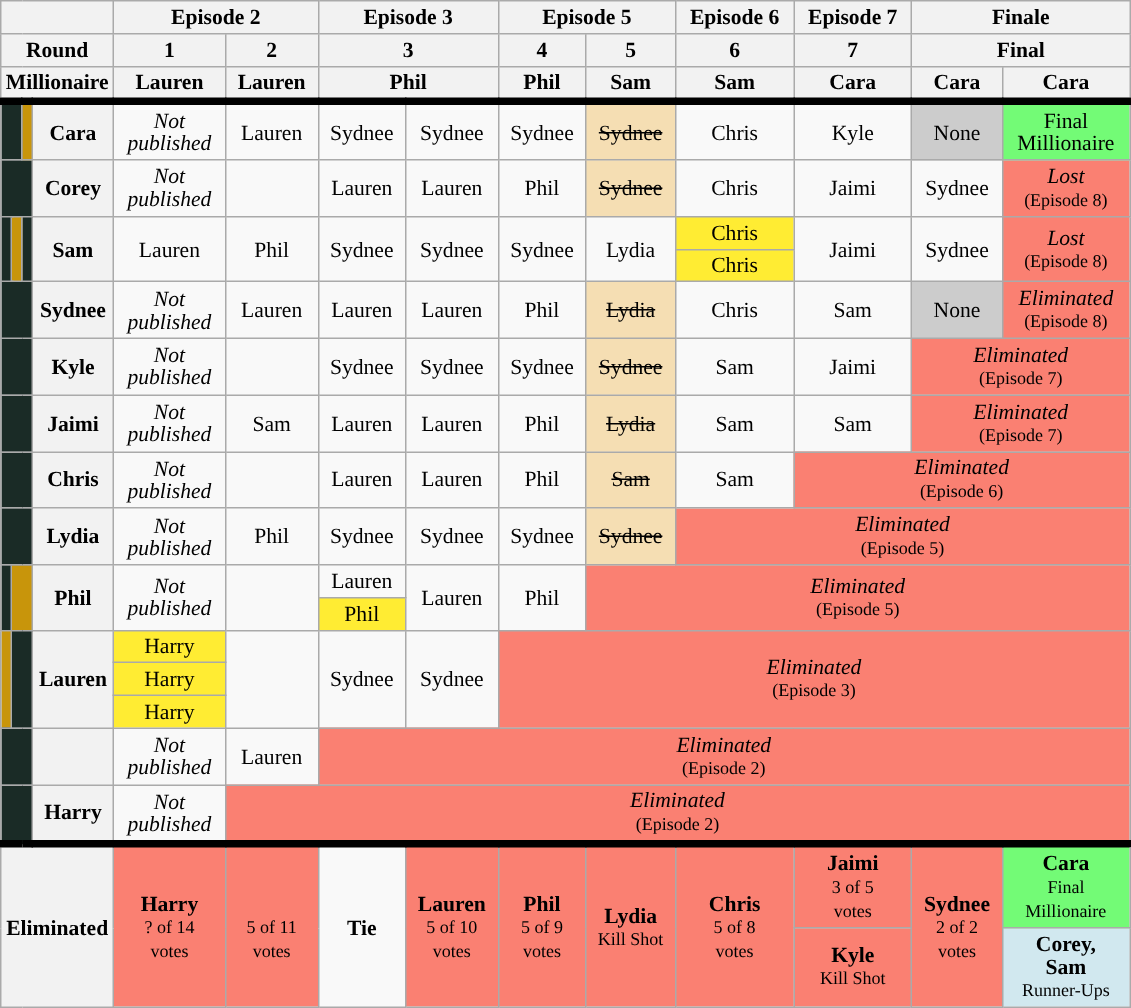<table class="wikitable" style="text-align:center; font-size:90%; line-height:15px;">
<tr>
<th colspan="5" width="10%"></th>
<th colspan="2">Episode 2</th>
<th colspan="2">Episode 3</th>
<th colspan="2">Episode 5</th>
<th colspan="1">Episode 6</th>
<th colspan="1">Episode 7</th>
<th colspan="2">Finale</th>
</tr>
<tr>
<th colspan="5" width="10%">Round</th>
<th style="width="10%">1</th>
<th style="width="10%">2</th>
<th style="width="10%" colspan="2">3</th>
<th style="width="10%">4</th>
<th style="width="10%">5</th>
<th style="width="10%">6</th>
<th style="width="10%">7</th>
<th colspan="2" style="width="10%">Final</th>
</tr>
<tr>
<th colspan="5" width="10%">Millionaire</th>
<th style="width="10%">Lauren</th>
<th style="width="10%">Lauren</th>
<th style="width="10%" colspan="2">Phil</th>
<th style="width="10%">Phil</th>
<th style="width="10%">Sam</th>
<th style="width="10%">Sam</th>
<th style="width="10%">Cara</th>
<th style="width="10%">Cara</th>
<th style="width="10%">Cara</th>
</tr>
<tr style="border-top:5px solid">
<td colspan=3 bgcolor="1a2b26"></td>
<td colspan=1 bgcolor="c8950b"></td>
<th>Cara</th>
<td><em>Not</em><br><em>published</em></td>
<td>Lauren</td>
<td>Sydnee</td>
<td>Sydnee</td>
<td>Sydnee</td>
<td style="background:wheat"><s>Sydnee</s></td>
<td>Chris</td>
<td>Kyle</td>
<td style="background:#CCCCCC">None</td>
<td style="background:#73FB76">Final<br>Millionaire</td>
</tr>
<tr>
<td colspan=4 bgcolor="1a2b26"></td>
<th>Corey</th>
<td><em>Not</em><br><em>published</em></td>
<td></td>
<td>Lauren</td>
<td>Lauren</td>
<td>Phil</td>
<td style="background:wheat"><s>Sydnee</s></td>
<td>Chris</td>
<td>Jaimi</td>
<td>Sydnee</td>
<td align="center" style="background:salmon"><em>Lost</em><br><small>(Episode 8)</small></td>
</tr>
<tr>
<td rowspan="2" colspan=2 bgcolor="1a2b26"></td>
<td rowspan="2" colspan=1 bgcolor="c8950b"></td>
<td rowspan="2" colspan=1 bgcolor="1a2b26"></td>
<th rowspan="2">Sam</th>
<td rowspan="2">Lauren</td>
<td rowspan="2">Phil</td>
<td rowspan="2">Sydnee</td>
<td rowspan="2">Sydnee</td>
<td rowspan="2">Sydnee</td>
<td rowspan="2">Lydia</td>
<td style="background:#FFEC33">Chris</td>
<td rowspan="2">Jaimi</td>
<td rowspan="2">Sydnee</td>
<td rowspan="2" align="center" style="background:salmon"><em>Lost</em><br><small>(Episode 8)</small></td>
</tr>
<tr>
<td style="background:#FFEC33">Chris</td>
</tr>
<tr>
<td colspan=4 bgcolor="1a2b26"></td>
<th>Sydnee</th>
<td><em>Not</em><br><em>published</em></td>
<td>Lauren</td>
<td>Lauren</td>
<td>Lauren</td>
<td>Phil</td>
<td style="background:wheat"><s>Lydia</s></td>
<td>Chris</td>
<td>Sam</td>
<td style="background:#CCCCCC">None</td>
<td align="center" style="background:salmon"><em>Eliminated</em><br><small>(Episode 8)</small></td>
</tr>
<tr>
<td colspan=4 bgcolor="1a2b26"></td>
<th>Kyle</th>
<td><em>Not</em><br><em>published</em></td>
<td></td>
<td>Sydnee</td>
<td>Sydnee</td>
<td>Sydnee</td>
<td style="background:wheat"><s>Sydnee</s></td>
<td>Sam</td>
<td>Jaimi</td>
<td colspan="2" align="center" style="background:salmon"><em>Eliminated</em><br><small>(Episode 7)</small></td>
</tr>
<tr>
<td colspan=4 bgcolor="1a2b26"></td>
<th>Jaimi</th>
<td><em>Not</em><br><em>published</em></td>
<td>Sam</td>
<td>Lauren</td>
<td>Lauren</td>
<td>Phil</td>
<td style="background:wheat"><s>Lydia</s></td>
<td>Sam</td>
<td>Sam</td>
<td colspan="2" align="center" style="background:salmon"><em>Eliminated</em><br><small>(Episode 7)</small></td>
</tr>
<tr>
<td colspan=4 bgcolor="1a2b26"></td>
<th>Chris</th>
<td><em>Not</em><br><em>published</em></td>
<td></td>
<td>Lauren</td>
<td>Lauren</td>
<td>Phil</td>
<td style="background:wheat"><s>Sam</s></td>
<td>Sam</td>
<td colspan="3" align="center" style="background:salmon"><em>Eliminated</em> <br><small>(Episode 6)</small></td>
</tr>
<tr>
<td colspan=4 bgcolor="1a2b26"></td>
<th>Lydia</th>
<td><em>Not</em><br><em>published</em></td>
<td>Phil</td>
<td>Sydnee</td>
<td>Sydnee</td>
<td>Sydnee</td>
<td style="background:wheat"><s>Sydnee</s></td>
<td colspan="4" align="center" style="background:salmon"><em>Eliminated</em> <br><small>(Episode 5)</small></td>
</tr>
<tr>
<td rowspan="2" colspan="1" bgcolor="1a2b26"></td>
<td rowspan="2" colspan="3" bgcolor="c8950b"></td>
<th rowspan="2">Phil</th>
<td rowspan="2"><em>Not</em><br><em>published</em></td>
<td rowspan="2"></td>
<td>Lauren</td>
<td rowspan="2">Lauren</td>
<td rowspan="2">Phil</td>
<td rowspan="2" colspan="5" align="center" style="background:salmon"><em>Eliminated</em><br><small>(Episode 5)</small></td>
</tr>
<tr>
<td style="background:#FFEC33">Phil</td>
</tr>
<tr>
<td rowspan="3" bgcolor="c8950b"></td>
<td rowspan="3" colspan="3" bgcolor="1a2b26"></td>
<th rowspan="3">Lauren</th>
<td style="background:#FFEC33">Harry</td>
<td rowspan="3"></td>
<td rowspan="3">Sydnee</td>
<td rowspan="3">Sydnee</td>
<td rowspan="3" colspan="6" align="center" style="background:salmon"><em>Eliminated</em> <br><small>(Episode 3)</small></td>
</tr>
<tr>
<td style="background:#FFEC33">Harry</td>
</tr>
<tr>
<td style="background:#FFEC33">Harry</td>
</tr>
<tr>
<td colspan=4 bgcolor="1a2b26"></td>
<th></th>
<td><em>Not</em><br><em>published</em></td>
<td>Lauren</td>
<td colspan="8" align="center" style="background:salmon"><em>Eliminated</em> <br><small>(Episode 2)</small></td>
</tr>
<tr>
<td colspan=4 bgcolor="1a2b26"></td>
<th>Harry</th>
<td><em>Not</em><br><em>published</em></td>
<td colspan="9" align="center" style="background:salmon"><em>Eliminated</em> <br><small>(Episode 2)</small></td>
</tr>
<tr style="border-top:5px solid">
<th rowspan="2" colspan="5" width="10%">Eliminated</th>
<td rowspan="2" style="background:salmon"><strong>Harry</strong><br><small>? of 14<br>votes</small></td>
<td rowspan="2" style="background:salmon"><strong></strong><br><small>5 of 11<br>votes</small></td>
<td rowspan="2" style="background:light grey"><strong>Tie</strong></td>
<td rowspan="2" style="background:salmon"><strong>Lauren</strong><br><small>5 of 10<br>votes</small></td>
<td rowspan="2" style="background:salmon"><strong>Phil</strong><br><small>5 of 9<br>votes</small></td>
<td rowspan="2" style="background:salmon"><strong>Lydia</strong><br><small>Kill Shot</small></td>
<td rowspan="2" style="background:salmon"><strong>Chris</strong><br><small>5 of 8<br>votes</small></td>
<td style="background:salmon"><strong>Jaimi</strong><br><small>3 of 5<br>votes</small></td>
<td rowspan="2" style="background:salmon"><strong>Sydnee</strong><br><small>2 of 2<br>votes</small></td>
<td bgcolor="#73FB76"><strong>Cara</strong><br><small>Final<br>Millionaire</small></td>
</tr>
<tr>
<td style="background:salmon"><strong>Kyle</strong><br><small>Kill Shot</small></td>
<td bgcolor="#D1E8EF"><strong>Corey,<br>Sam</strong><br><small>Runner-Ups</small></td>
</tr>
</table>
